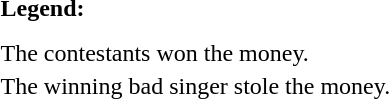<table class="toccolours" style="font-size:100%; white-space:nowrap;">
<tr>
<td><strong>Legend:</strong></td>
<td>      </td>
</tr>
<tr>
<td></td>
</tr>
<tr>
<td></td>
</tr>
<tr>
<td> The contestants won the money.</td>
</tr>
<tr>
<td> The winning bad singer stole the money.</td>
</tr>
</table>
